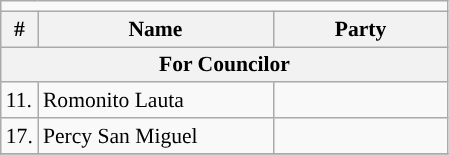<table class="wikitable" style="font-size:90%">
<tr>
<td colspan="5"></td>
</tr>
<tr>
<th>#</th>
<th width="150px">Name</th>
<th colspan="2" width="110px">Party</th>
</tr>
<tr>
<th colspan="4">For Councilor</th>
</tr>
<tr>
<td>11.</td>
<td>Romonito Lauta</td>
<td></td>
</tr>
<tr>
<td>17.</td>
<td>Percy San Miguel</td>
<td></td>
</tr>
<tr>
</tr>
</table>
